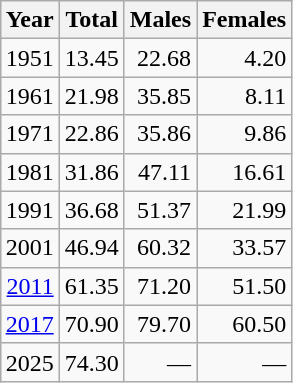<table class="wikitable sortable" style="margin-left:.6em; text-align:right;">
<tr>
<th>Year</th>
<th>Total</th>
<th>Males</th>
<th>Females</th>
</tr>
<tr>
<td>1951</td>
<td>13.45</td>
<td>22.68</td>
<td>4.20</td>
</tr>
<tr>
<td>1961</td>
<td>21.98</td>
<td>35.85</td>
<td>8.11</td>
</tr>
<tr>
<td>1971</td>
<td>22.86</td>
<td>35.86</td>
<td>9.86</td>
</tr>
<tr>
<td>1981</td>
<td>31.86</td>
<td>47.11</td>
<td>16.61</td>
</tr>
<tr>
<td>1991</td>
<td>36.68</td>
<td>51.37</td>
<td>21.99</td>
</tr>
<tr>
<td>2001</td>
<td>46.94</td>
<td>60.32</td>
<td>33.57</td>
</tr>
<tr>
<td><a href='#'>2011</a></td>
<td>61.35</td>
<td>71.20</td>
<td>51.50</td>
</tr>
<tr>
<td><a href='#'>2017</a></td>
<td>70.90</td>
<td>79.70</td>
<td>60.50</td>
</tr>
<tr>
<td>2025</td>
<td>74.30</td>
<td>—</td>
<td>—</td>
</tr>
</table>
